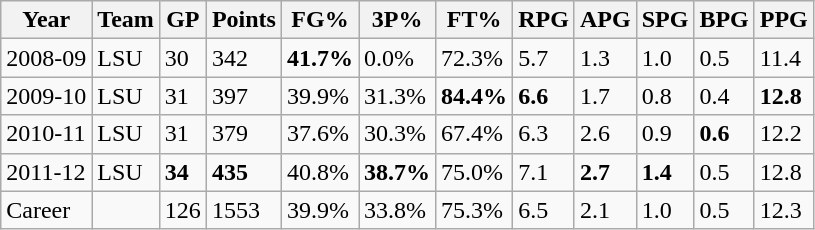<table class="wikitable">
<tr>
<th>Year</th>
<th>Team</th>
<th>GP</th>
<th>Points</th>
<th>FG%</th>
<th>3P%</th>
<th>FT%</th>
<th>RPG</th>
<th>APG</th>
<th>SPG</th>
<th>BPG</th>
<th>PPG</th>
</tr>
<tr>
<td>2008-09</td>
<td>LSU</td>
<td>30</td>
<td>342</td>
<td><strong>41.7%</strong></td>
<td>0.0%</td>
<td>72.3%</td>
<td>5.7</td>
<td>1.3</td>
<td>1.0</td>
<td>0.5</td>
<td>11.4</td>
</tr>
<tr>
<td>2009-10</td>
<td>LSU</td>
<td>31</td>
<td>397</td>
<td>39.9%</td>
<td>31.3%</td>
<td><strong>84.4%</strong></td>
<td><strong>6.6</strong></td>
<td>1.7</td>
<td>0.8</td>
<td>0.4</td>
<td><strong>12.8</strong></td>
</tr>
<tr>
<td>2010-11</td>
<td>LSU</td>
<td>31</td>
<td>379</td>
<td>37.6%</td>
<td>30.3%</td>
<td>67.4%</td>
<td>6.3</td>
<td>2.6</td>
<td>0.9</td>
<td><strong>0.6</strong></td>
<td>12.2</td>
</tr>
<tr>
<td>2011-12</td>
<td>LSU</td>
<td><strong>34</strong></td>
<td><strong>435</strong></td>
<td>40.8%</td>
<td><strong>38.7%</strong></td>
<td>75.0%</td>
<td>7.1</td>
<td><strong>2.7</strong></td>
<td><strong>1.4</strong></td>
<td>0.5</td>
<td>12.8</td>
</tr>
<tr>
<td>Career</td>
<td></td>
<td>126</td>
<td>1553</td>
<td>39.9%</td>
<td>33.8%</td>
<td>75.3%</td>
<td>6.5</td>
<td>2.1</td>
<td>1.0</td>
<td>0.5</td>
<td>12.3</td>
</tr>
</table>
